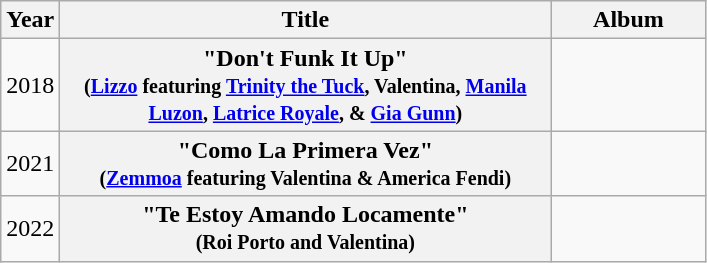<table class="wikitable plainrowheaders" style="text-align:left;">
<tr>
<th scope="col"  style="width:2em;">Year</th>
<th scope="col"  style="width:20em;">Title</th>
<th scope="col"  style="width:6em;">Album</th>
</tr>
<tr>
<td>2018</td>
<th scope="row">"Don't Funk It Up" <br><small>(<a href='#'>Lizzo</a> featuring <a href='#'>Trinity the Tuck</a>, Valentina, <a href='#'>Manila Luzon</a>, <a href='#'>Latrice Royale</a>, & <a href='#'>Gia Gunn</a>)</small></th>
<td></td>
</tr>
<tr>
<td>2021</td>
<th scope="row">"Como La Primera Vez" <br><small>(<a href='#'>Zemmoa</a> featuring Valentina  & America Fendi)</small></th>
<td></td>
</tr>
<tr>
<td>2022</td>
<th scope="row">"Te Estoy Amando Locamente"<br><small>(Roi Porto and Valentina)</small></th>
<td></td>
</tr>
</table>
